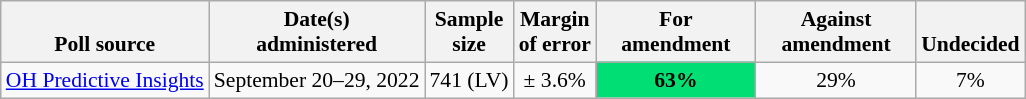<table class="wikitable" style="font-size:90%;text-align:center;">
<tr valign=bottom>
<th>Poll source</th>
<th>Date(s)<br>administered</th>
<th>Sample<br>size</th>
<th>Margin<br>of error</th>
<th style="width:100px;">For<br>amendment</th>
<th style="width:100px;">Against<br>amendment</th>
<th>Undecided</th>
</tr>
<tr>
<td style="text-align:left;"><a href='#'>OH Predictive Insights</a></td>
<td>September 20–29, 2022</td>
<td>741 (LV)</td>
<td>± 3.6%</td>
<td style="background: rgb(1, 223, 116);"><strong>63%</strong></td>
<td>29%</td>
<td>7%</td>
</tr>
</table>
